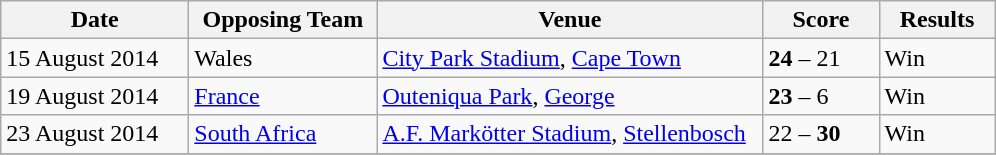<table class="wikitable" style="text-left;">
<tr>
<th style="width:118px">Date</th>
<th style="width:118px">Opposing Team</th>
<th style="width:250px">Venue</th>
<th style="width:70px">Score</th>
<th style="width:70px">Results</th>
</tr>
<tr>
<td>15 August 2014</td>
<td> Wales</td>
<td><a href='#'>City Park Stadium</a>, <a href='#'>Cape Town</a></td>
<td><strong>24</strong> – 21 </td>
<td>Win</td>
</tr>
<tr>
<td>19 August 2014</td>
<td> <a href='#'>France</a></td>
<td><a href='#'>Outeniqua Park</a>, <a href='#'>George</a></td>
<td><strong>23</strong> – 6 </td>
<td>Win</td>
</tr>
<tr>
<td>23 August 2014</td>
<td> <a href='#'>South Africa</a></td>
<td><a href='#'>A.F. Markötter Stadium</a>, <a href='#'>Stellenbosch</a></td>
<td>22 – <strong>30</strong> </td>
<td>Win</td>
</tr>
<tr>
</tr>
</table>
